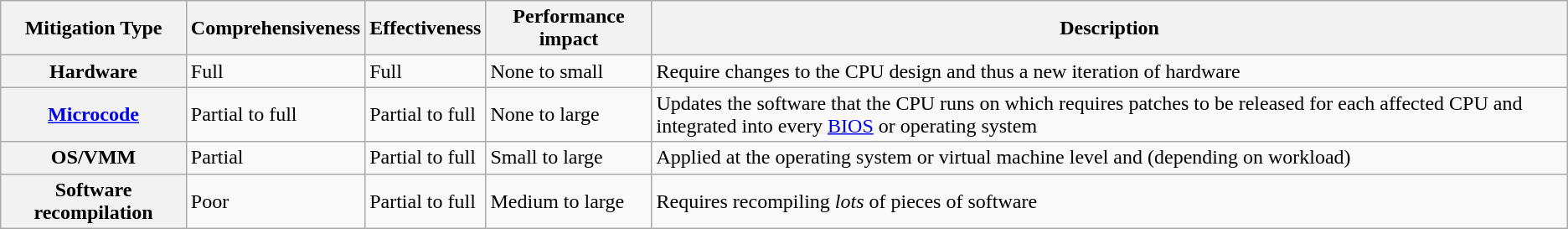<table class="wikitable">
<tr>
<th>Mitigation Type</th>
<th>Comprehensiveness</th>
<th>Effectiveness</th>
<th>Performance impact</th>
<th>Description</th>
</tr>
<tr>
<th> Hardware</th>
<td>Full</td>
<td>Full</td>
<td>None to small</td>
<td>Require changes to the CPU design and thus a new iteration of hardware</td>
</tr>
<tr>
<th> <a href='#'>Microcode</a></th>
<td>Partial to full</td>
<td>Partial to full</td>
<td>None to large</td>
<td>Updates the software that the CPU runs on which requires patches to be released for each affected CPU and integrated into every <a href='#'>BIOS</a> or operating system</td>
</tr>
<tr>
<th> OS/VMM</th>
<td>Partial</td>
<td>Partial to full</td>
<td>Small to large</td>
<td>Applied at the operating system or virtual machine level and (depending on workload)</td>
</tr>
<tr>
<th> Software recompilation</th>
<td>Poor</td>
<td>Partial to full</td>
<td>Medium to large</td>
<td>Requires recompiling <em>lots</em> of pieces of software</td>
</tr>
</table>
